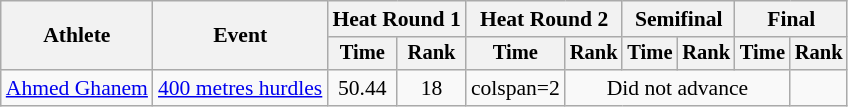<table class=wikitable style="font-size:90%; text-align:center">
<tr>
<th rowspan=2>Athlete</th>
<th rowspan=2>Event</th>
<th colspan=2>Heat Round 1</th>
<th colspan=2>Heat Round 2</th>
<th colspan=2>Semifinal</th>
<th colspan=2>Final</th>
</tr>
<tr style=font-size:95%>
<th>Time</th>
<th>Rank</th>
<th>Time</th>
<th>Rank</th>
<th>Time</th>
<th>Rank</th>
<th>Time</th>
<th>Rank</th>
</tr>
<tr align=center>
<td align=left><a href='#'>Ahmed Ghanem</a></td>
<td align=left><a href='#'>400 metres hurdles</a></td>
<td>50.44</td>
<td>18</td>
<td>colspan=2</td>
<td colspan=4>Did not advance</td>
</tr>
</table>
